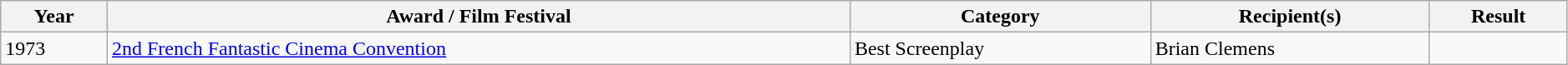<table class="wikitable plainrowheaders sortable" style="width: 99%;">
<tr>
<th scope="col">Year</th>
<th scope="col">Award / Film Festival</th>
<th scope="col">Category</th>
<th scope="col">Recipient(s)</th>
<th scope="col">Result</th>
</tr>
<tr>
<td>1973</td>
<td><a href='#'>2nd French Fantastic Cinema Convention</a></td>
<td>Best Screenplay</td>
<td>Brian Clemens</td>
<td></td>
</tr>
</table>
